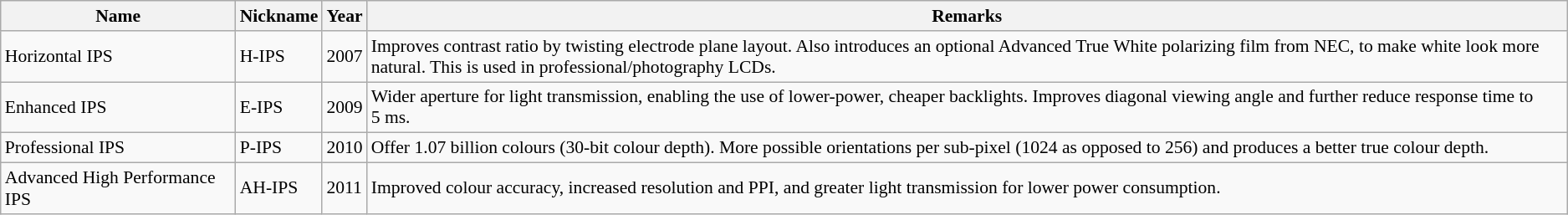<table class="wikitable" style="font-size: 90%; text-align:left;">
<tr>
<th style="width:15%;">Name</th>
<th>Nickname</th>
<th>Year</th>
<th>Remarks</th>
</tr>
<tr>
<td>Horizontal IPS</td>
<td>H-IPS</td>
<td>2007</td>
<td>Improves contrast ratio by twisting electrode plane layout.  Also introduces an optional Advanced True White polarizing film from NEC, to make white look more natural. This is used in professional/photography LCDs.</td>
</tr>
<tr>
<td>Enhanced IPS</td>
<td>E-IPS</td>
<td>2009</td>
<td>Wider aperture for light transmission, enabling the use of lower-power, cheaper backlights.  Improves diagonal viewing angle and further reduce response time to 5 ms.</td>
</tr>
<tr>
<td>Professional IPS</td>
<td>P-IPS</td>
<td>2010</td>
<td>Offer 1.07 billion colours (30-bit colour depth). More possible orientations per sub-pixel (1024 as opposed to 256) and produces a better true colour depth.</td>
</tr>
<tr>
<td>Advanced High Performance IPS</td>
<td>AH-IPS</td>
<td>2011</td>
<td>Improved colour accuracy, increased resolution and PPI, and greater light transmission for lower power consumption.</td>
</tr>
</table>
